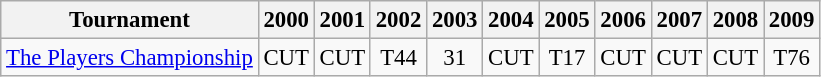<table class="wikitable" style="font-size:95%;text-align:center;">
<tr>
<th>Tournament</th>
<th>2000</th>
<th>2001</th>
<th>2002</th>
<th>2003</th>
<th>2004</th>
<th>2005</th>
<th>2006</th>
<th>2007</th>
<th>2008</th>
<th>2009</th>
</tr>
<tr>
<td align=left><a href='#'>The Players Championship</a></td>
<td>CUT</td>
<td>CUT</td>
<td>T44</td>
<td>31</td>
<td>CUT</td>
<td>T17</td>
<td>CUT</td>
<td>CUT</td>
<td>CUT</td>
<td>T76</td>
</tr>
</table>
